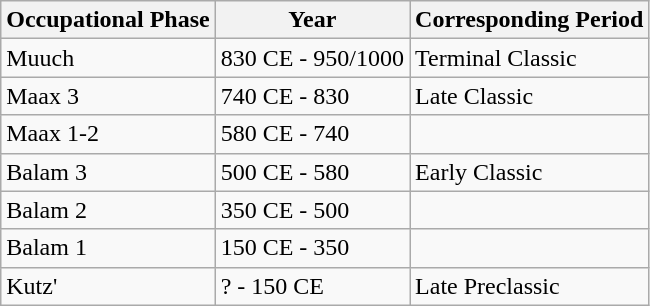<table class="wikitable">
<tr>
<th><strong>Occupational Phase</strong></th>
<th>Year</th>
<th>Corresponding Period</th>
</tr>
<tr>
<td>Muuch</td>
<td>830 CE - 950/1000</td>
<td>Terminal Classic</td>
</tr>
<tr>
<td>Maax 3</td>
<td>740 CE - 830</td>
<td>Late Classic</td>
</tr>
<tr>
<td>Maax 1-2</td>
<td>580 CE - 740</td>
<td></td>
</tr>
<tr>
<td>Balam 3</td>
<td>500 CE - 580</td>
<td>Early Classic</td>
</tr>
<tr>
<td>Balam 2</td>
<td>350 CE - 500</td>
<td></td>
</tr>
<tr>
<td>Balam 1</td>
<td>150 CE - 350</td>
<td></td>
</tr>
<tr>
<td>Kutz'</td>
<td>? - 150 CE</td>
<td>Late Preclassic</td>
</tr>
</table>
